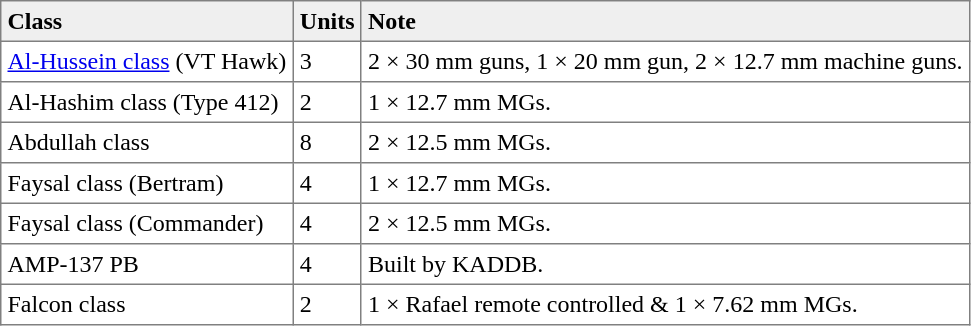<table border="1" cellpadding="4" cellspacing="0" style="text-align:left; border-collapse:collapse;">
<tr bgcolor=#efefef>
<td><strong>Class</strong></td>
<td><strong>Units</strong></td>
<td><strong>Note</strong></td>
</tr>
<tr>
<td><a href='#'>Al-Hussein class</a> (VT Hawk)</td>
<td>3</td>
<td>2 × 30 mm guns, 1 × 20 mm gun, 2 × 12.7 mm machine guns.</td>
</tr>
<tr>
<td>Al-Hashim class (Type 412)</td>
<td>2</td>
<td>1 × 12.7 mm MGs.</td>
</tr>
<tr>
<td>Abdullah class</td>
<td>8</td>
<td>2 × 12.5 mm MGs.</td>
</tr>
<tr>
<td>Faysal class (Bertram)</td>
<td>4</td>
<td>1 × 12.7 mm MGs.</td>
</tr>
<tr>
<td>Faysal class (Commander)</td>
<td>4</td>
<td>2 × 12.5 mm MGs.</td>
</tr>
<tr>
<td>AMP-137 PB</td>
<td>4</td>
<td>Built by KADDB.</td>
</tr>
<tr>
<td>Falcon class</td>
<td>2</td>
<td>1 × Rafael remote controlled & 1 × 7.62 mm MGs.</td>
</tr>
</table>
